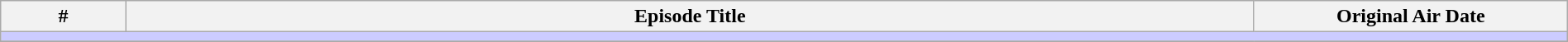<table class="wikitable" width="100%">
<tr>
<th width="8%">#</th>
<th>Episode Title</th>
<th width="20%">Original Air Date</th>
</tr>
<tr>
<td colspan="5" bgcolor="#CCF"></td>
</tr>
<tr>
</tr>
</table>
